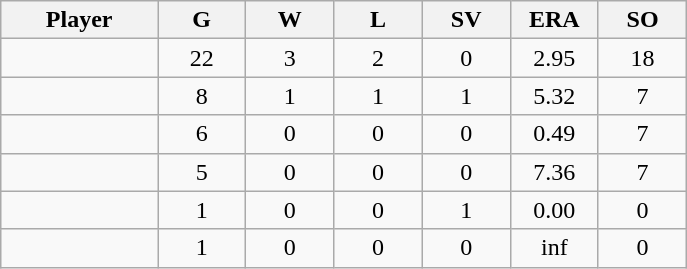<table class="wikitable sortable">
<tr>
<th bgcolor="#DDDDFF" width="16%">Player</th>
<th bgcolor="#DDDDFF" width="9%">G</th>
<th bgcolor="#DDDDFF" width="9%">W</th>
<th bgcolor="#DDDDFF" width="9%">L</th>
<th bgcolor="#DDDDFF" width="9%">SV</th>
<th bgcolor="#DDDDFF" width="9%">ERA</th>
<th bgcolor="#DDDDFF" width="9%">SO</th>
</tr>
<tr align="center">
<td></td>
<td>22</td>
<td>3</td>
<td>2</td>
<td>0</td>
<td>2.95</td>
<td>18</td>
</tr>
<tr align="center">
<td></td>
<td>8</td>
<td>1</td>
<td>1</td>
<td>1</td>
<td>5.32</td>
<td>7</td>
</tr>
<tr align="center">
<td></td>
<td>6</td>
<td>0</td>
<td>0</td>
<td>0</td>
<td>0.49</td>
<td>7</td>
</tr>
<tr align="center">
<td></td>
<td>5</td>
<td>0</td>
<td>0</td>
<td>0</td>
<td>7.36</td>
<td>7</td>
</tr>
<tr align="center">
<td></td>
<td>1</td>
<td>0</td>
<td>0</td>
<td>1</td>
<td>0.00</td>
<td>0</td>
</tr>
<tr align="center">
<td></td>
<td>1</td>
<td>0</td>
<td>0</td>
<td>0</td>
<td>inf</td>
<td>0</td>
</tr>
</table>
